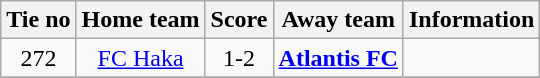<table class="wikitable" style="text-align:center">
<tr>
<th style= width="40px">Tie no</th>
<th style= width="150px">Home team</th>
<th style= width="60px">Score</th>
<th style= width="150px">Away team</th>
<th style= width="30px">Information</th>
</tr>
<tr>
<td>272</td>
<td><a href='#'>FC Haka</a></td>
<td>1-2</td>
<td><strong><a href='#'>Atlantis FC</a></strong></td>
<td></td>
</tr>
<tr>
</tr>
</table>
